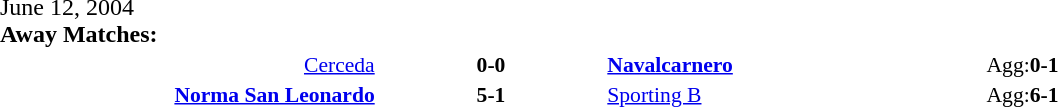<table width=100% cellspacing=1>
<tr>
<th width=20%></th>
<th width=12%></th>
<th width=20%></th>
<th></th>
</tr>
<tr>
<td>June 12, 2004<br><strong>Away Matches:</strong></td>
</tr>
<tr style=font-size:90%>
<td align=right><a href='#'>Cerceda</a></td>
<td align=center><strong>0-0</strong></td>
<td><strong><a href='#'>Navalcarnero</a></strong></td>
<td>Agg:<strong>0-1</strong></td>
</tr>
<tr style=font-size:90%>
<td align=right><strong><a href='#'>Norma San Leonardo</a></strong></td>
<td align=center><strong>5-1</strong></td>
<td><a href='#'>Sporting B</a></td>
<td>Agg:<strong>6-1</strong></td>
</tr>
</table>
